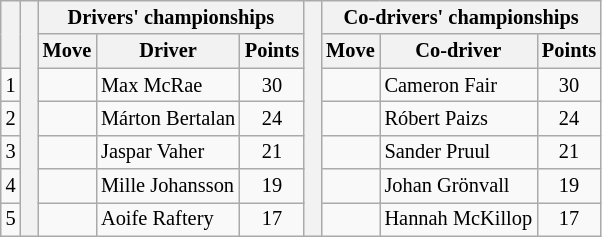<table class="wikitable" style="font-size:85%;">
<tr>
<th rowspan="2"></th>
<th rowspan="7" style="width:5px;"></th>
<th colspan="3">Drivers' championships</th>
<th rowspan="7" style="width:5px;"></th>
<th colspan="3" nowrap="">Co-drivers' championships</th>
</tr>
<tr>
<th>Move</th>
<th>Driver</th>
<th>Points</th>
<th>Move</th>
<th>Co-driver</th>
<th>Points</th>
</tr>
<tr>
<td align="center">1</td>
<td align="center"></td>
<td>Max McRae</td>
<td align="center">30</td>
<td align="center"></td>
<td>Cameron Fair</td>
<td align="center">30</td>
</tr>
<tr>
<td align="center">2</td>
<td align="center"></td>
<td>Márton Bertalan</td>
<td align="center">24</td>
<td align="center"></td>
<td>Róbert Paizs</td>
<td align="center">24</td>
</tr>
<tr>
<td align="center">3</td>
<td align="center"></td>
<td>Jaspar Vaher</td>
<td align="center">21</td>
<td align="center"></td>
<td>Sander Pruul</td>
<td align="center">21</td>
</tr>
<tr>
<td align="center">4</td>
<td align="center"></td>
<td>Mille Johansson</td>
<td align="center">19</td>
<td align="center"></td>
<td>Johan Grönvall</td>
<td align="center">19</td>
</tr>
<tr>
<td align="center">5</td>
<td align="center"></td>
<td>Aoife Raftery</td>
<td align="center">17</td>
<td align="center"></td>
<td>Hannah McKillop</td>
<td align="center">17</td>
</tr>
</table>
